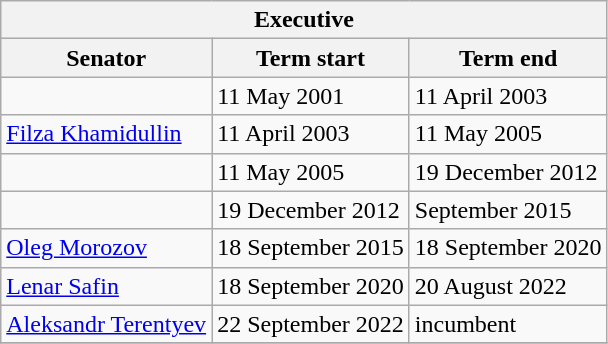<table class="wikitable sortable">
<tr>
<th colspan=3>Executive</th>
</tr>
<tr>
<th>Senator</th>
<th>Term start</th>
<th>Term end</th>
</tr>
<tr>
<td></td>
<td>11 May 2001</td>
<td>11 April 2003</td>
</tr>
<tr>
<td><a href='#'>Filza Khamidullin</a></td>
<td>11 April 2003</td>
<td>11 May 2005</td>
</tr>
<tr>
<td></td>
<td>11 May 2005</td>
<td>19 December 2012</td>
</tr>
<tr>
<td></td>
<td>19 December 2012</td>
<td>September 2015</td>
</tr>
<tr>
<td><a href='#'>Oleg Morozov</a></td>
<td>18 September 2015</td>
<td>18 September 2020</td>
</tr>
<tr>
<td><a href='#'>Lenar Safin</a></td>
<td>18 September 2020</td>
<td>20 August 2022</td>
</tr>
<tr>
<td><a href='#'>Aleksandr Terentyev</a></td>
<td>22 September 2022</td>
<td>incumbent</td>
</tr>
<tr>
</tr>
</table>
